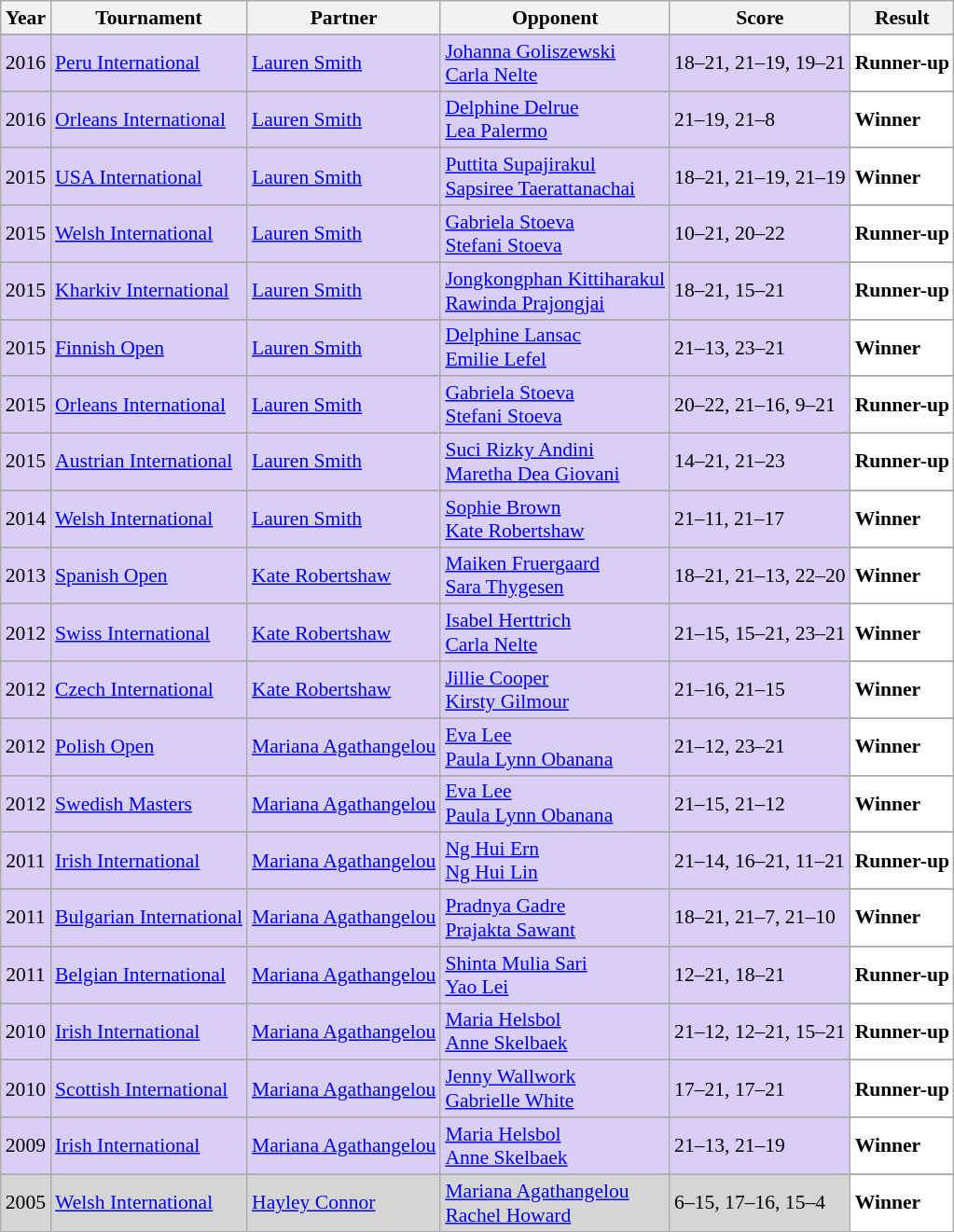<table class="sortable wikitable" style="font-size: 90%;">
<tr>
<th>Year</th>
<th>Tournament</th>
<th>Partner</th>
<th>Opponent</th>
<th>Score</th>
<th>Result</th>
</tr>
<tr>
</tr>
<tr style="background:#D8CEF6">
<td align="center">2016</td>
<td align="left"><a href='#'>Peru International</a></td>
<td align="left"> <a href='#'>Lauren Smith</a></td>
<td align="left"> <a href='#'>Johanna Goliszewski</a><br> <a href='#'>Carla Nelte</a></td>
<td align="left">18–21, 21–19, 19–21</td>
<td style="text-align:left; background:white"> <strong>Runner-up</strong></td>
</tr>
<tr>
</tr>
<tr style="background:#D8CEF6">
<td align="center">2016</td>
<td align="left"><a href='#'>Orleans International</a></td>
<td align="left"> <a href='#'>Lauren Smith</a></td>
<td align="left"> <a href='#'>Delphine Delrue</a><br> <a href='#'>Lea Palermo</a></td>
<td align="left">21–19, 21–8</td>
<td style="text-align:left; background:white"> <strong>Winner</strong></td>
</tr>
<tr>
</tr>
<tr style="background:#D8CEF6">
<td align="center">2015</td>
<td align="left"><a href='#'>USA International</a></td>
<td align="left"> <a href='#'>Lauren Smith</a></td>
<td align="left"> <a href='#'>Puttita Supajirakul</a><br> <a href='#'>Sapsiree Taerattanachai</a></td>
<td align="left">18–21, 21–19, 21–19</td>
<td style="text-align:left; background:white"> <strong>Winner</strong></td>
</tr>
<tr>
</tr>
<tr style="background:#D8CEF6">
<td align="center">2015</td>
<td align="left"><a href='#'>Welsh International</a></td>
<td align="left"> <a href='#'>Lauren Smith</a></td>
<td align="left"> <a href='#'>Gabriela Stoeva</a><br> <a href='#'>Stefani Stoeva</a></td>
<td align="left">10–21, 20–22</td>
<td style="text-align:left; background:white"> <strong>Runner-up</strong></td>
</tr>
<tr>
</tr>
<tr style="background:#D8CEF6">
<td align="center">2015</td>
<td align="left"><a href='#'>Kharkiv International</a></td>
<td align="left"> <a href='#'>Lauren Smith</a></td>
<td align="left"> <a href='#'>Jongkongphan Kittiharakul</a><br> <a href='#'>Rawinda Prajongjai</a></td>
<td align="left">18–21, 15–21</td>
<td style="text-align:left; background:white"> <strong>Runner-up</strong></td>
</tr>
<tr>
</tr>
<tr style="background:#D8CEF6">
<td align="center">2015</td>
<td align="left"><a href='#'>Finnish Open</a></td>
<td align="left"> <a href='#'>Lauren Smith</a></td>
<td align="left"> <a href='#'>Delphine Lansac</a><br> <a href='#'>Emilie Lefel</a></td>
<td align="left">21–13, 23–21</td>
<td style="text-align:left; background:white"> <strong>Winner</strong></td>
</tr>
<tr>
</tr>
<tr style="background:#D8CEF6">
<td align="center">2015</td>
<td align="left"><a href='#'>Orleans International</a></td>
<td align="left"> <a href='#'>Lauren Smith</a></td>
<td align="left"> <a href='#'>Gabriela Stoeva</a><br> <a href='#'>Stefani Stoeva</a></td>
<td align="left">20–22, 21–16, 9–21</td>
<td style="text-align:left; background:white"> <strong>Runner-up</strong></td>
</tr>
<tr>
</tr>
<tr style="background:#D8CEF6">
<td align="center">2015</td>
<td align="left"><a href='#'>Austrian International</a></td>
<td align="left"> <a href='#'>Lauren Smith</a></td>
<td align="left"> <a href='#'>Suci Rizky Andini</a><br> <a href='#'>Maretha Dea Giovani</a></td>
<td align="left">14–21, 21–23</td>
<td style="text-align:left; background:white"> <strong>Runner-up</strong></td>
</tr>
<tr>
</tr>
<tr style="background:#D8CEF6">
<td align="center">2014</td>
<td align="left"><a href='#'>Welsh International</a></td>
<td align="left"> <a href='#'>Lauren Smith</a></td>
<td align="left"> <a href='#'>Sophie Brown</a><br> <a href='#'>Kate Robertshaw</a></td>
<td align="left">21–11, 21–17</td>
<td style="text-align:left; background:white"> <strong>Winner</strong></td>
</tr>
<tr>
</tr>
<tr style="background:#D8CEF6">
<td align="center">2013</td>
<td align="left"><a href='#'>Spanish Open</a></td>
<td align="left"> <a href='#'>Kate Robertshaw</a></td>
<td align="left"> <a href='#'>Maiken Fruergaard</a><br> <a href='#'>Sara Thygesen</a></td>
<td align="left">18–21, 21–13, 22–20</td>
<td style="text-align:left; background:white"> <strong>Winner</strong></td>
</tr>
<tr>
</tr>
<tr style="background:#D8CEF6">
<td align="center">2012</td>
<td align="left"><a href='#'>Swiss International</a></td>
<td align="left"> <a href='#'>Kate Robertshaw</a></td>
<td align="left"> <a href='#'>Isabel Herttrich</a><br> <a href='#'>Carla Nelte</a></td>
<td align="left">21–15, 15–21, 23–21</td>
<td style="text-align:left; background:white"> <strong>Winner</strong></td>
</tr>
<tr>
</tr>
<tr style="background:#D8CEF6">
<td align="center">2012</td>
<td align="left"><a href='#'>Czech International</a></td>
<td align="left"> <a href='#'>Kate Robertshaw</a></td>
<td align="left"> <a href='#'>Jillie Cooper</a><br> <a href='#'>Kirsty Gilmour</a></td>
<td align="left">21–16, 21–15</td>
<td style="text-align:left; background:white"> <strong>Winner</strong></td>
</tr>
<tr>
</tr>
<tr style="background:#D8CEF6">
<td align="center">2012</td>
<td align="left"><a href='#'>Polish Open</a></td>
<td align="left"> <a href='#'>Mariana Agathangelou</a></td>
<td align="left"> <a href='#'>Eva Lee</a><br> <a href='#'>Paula Lynn Obanana</a></td>
<td align="left">21–12, 23–21</td>
<td style="text-align:left; background:white"> <strong>Winner</strong></td>
</tr>
<tr>
</tr>
<tr style="background:#D8CEF6">
<td align="center">2012</td>
<td align="left"><a href='#'>Swedish Masters</a></td>
<td align="left"> <a href='#'>Mariana Agathangelou</a></td>
<td align="left"> <a href='#'>Eva Lee</a><br> <a href='#'>Paula Lynn Obanana</a></td>
<td align="left">21–15, 21–12</td>
<td style="text-align:left; background:white"> <strong>Winner</strong></td>
</tr>
<tr>
</tr>
<tr style="background:#D8CEF6">
<td align="center">2011</td>
<td align="left"><a href='#'>Irish International</a></td>
<td align="left"> <a href='#'>Mariana Agathangelou</a></td>
<td align="left"> <a href='#'>Ng Hui Ern</a><br> <a href='#'>Ng Hui Lin</a></td>
<td align="left">21–14, 16–21, 11–21</td>
<td style="text-align:left; background:white"> <strong>Runner-up</strong></td>
</tr>
<tr>
</tr>
<tr style="background:#D8CEF6">
<td align="center">2011</td>
<td align="left"><a href='#'>Bulgarian International</a></td>
<td align="left"> <a href='#'>Mariana Agathangelou</a></td>
<td align="left"> <a href='#'>Pradnya Gadre</a><br> <a href='#'>Prajakta Sawant</a></td>
<td align="left">18–21, 21–7, 21–10</td>
<td style="text-align:left; background:white"> <strong>Winner</strong></td>
</tr>
<tr>
</tr>
<tr style="background:#D8CEF6">
<td align="center">2011</td>
<td align="left"><a href='#'>Belgian International</a></td>
<td align="left"> <a href='#'>Mariana Agathangelou</a></td>
<td align="left"> <a href='#'>Shinta Mulia Sari</a><br> <a href='#'>Yao Lei</a></td>
<td align="left">12–21, 18–21</td>
<td style="text-align:left; background:white"> <strong>Runner-up</strong></td>
</tr>
<tr>
</tr>
<tr style="background:#D8CEF6">
<td align="center">2010</td>
<td align="left"><a href='#'>Irish International</a></td>
<td align="left"> <a href='#'>Mariana Agathangelou</a></td>
<td align="left"> <a href='#'>Maria Helsbol</a><br> <a href='#'>Anne Skelbaek</a></td>
<td align="left">21–12, 12–21, 15–21</td>
<td style="text-align:left; background:white"> <strong>Runner-up</strong></td>
</tr>
<tr>
</tr>
<tr style="background:#D8CEF6">
<td align="center">2010</td>
<td align="left"><a href='#'>Scottish International</a></td>
<td align="left"> <a href='#'>Mariana Agathangelou</a></td>
<td align="left"> <a href='#'>Jenny Wallwork</a><br> <a href='#'>Gabrielle White</a></td>
<td align="left">17–21, 17–21</td>
<td style="text-align:left; background:white"> <strong>Runner-up</strong></td>
</tr>
<tr>
</tr>
<tr style="background:#D8CEF6">
<td align="center">2009</td>
<td align="left"><a href='#'>Irish International</a></td>
<td align="left"> <a href='#'>Mariana Agathangelou</a></td>
<td align="left"> <a href='#'>Maria Helsbol</a><br> <a href='#'>Anne Skelbaek</a></td>
<td align="left">21–13, 21–19</td>
<td style="text-align:left; background:white"> <strong>Winner</strong></td>
</tr>
<tr>
</tr>
<tr style="background:#D5D5D5">
<td align="center">2005</td>
<td align="left"><a href='#'>Welsh International</a></td>
<td align="left"> <a href='#'>Hayley Connor</a></td>
<td align="left"> <a href='#'>Mariana Agathangelou</a><br> <a href='#'>Rachel Howard</a></td>
<td align="left">6–15, 17–16, 15–4</td>
<td style="text-align:left; background:white"> <strong>Winner</strong></td>
</tr>
</table>
